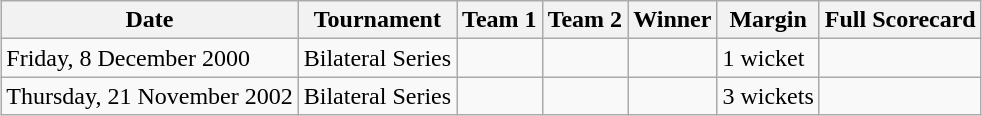<table class="wikitable" style="margin: 1em auto 1em auto">
<tr>
<th>Date</th>
<th>Tournament</th>
<th>Team 1</th>
<th>Team 2</th>
<th>Winner</th>
<th>Margin</th>
<th>Full Scorecard</th>
</tr>
<tr>
<td>Friday, 8 December 2000</td>
<td>Bilateral Series</td>
<td></td>
<td></td>
<td></td>
<td>1 wicket</td>
<td></td>
</tr>
<tr>
<td>Thursday, 21 November 2002</td>
<td>Bilateral Series</td>
<td></td>
<td></td>
<td></td>
<td>3 wickets</td>
<td></td>
</tr>
</table>
